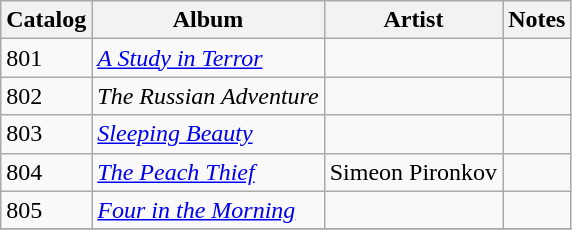<table class="wikitable sortable">
<tr>
<th>Catalog</th>
<th>Album</th>
<th>Artist</th>
<th>Notes</th>
</tr>
<tr>
<td>801</td>
<td><em><a href='#'>A Study in Terror</a></em></td>
<td></td>
<td></td>
</tr>
<tr>
<td>802</td>
<td><em>The Russian Adventure</em></td>
<td></td>
<td></td>
</tr>
<tr>
<td>803</td>
<td><em><a href='#'>Sleeping Beauty</a></em></td>
<td></td>
<td></td>
</tr>
<tr>
<td>804</td>
<td><em><a href='#'>The Peach Thief</a></em></td>
<td>Simeon Pironkov</td>
<td></td>
</tr>
<tr>
<td>805</td>
<td><em><a href='#'>Four in the Morning</a></em></td>
<td></td>
<td></td>
</tr>
<tr>
</tr>
</table>
